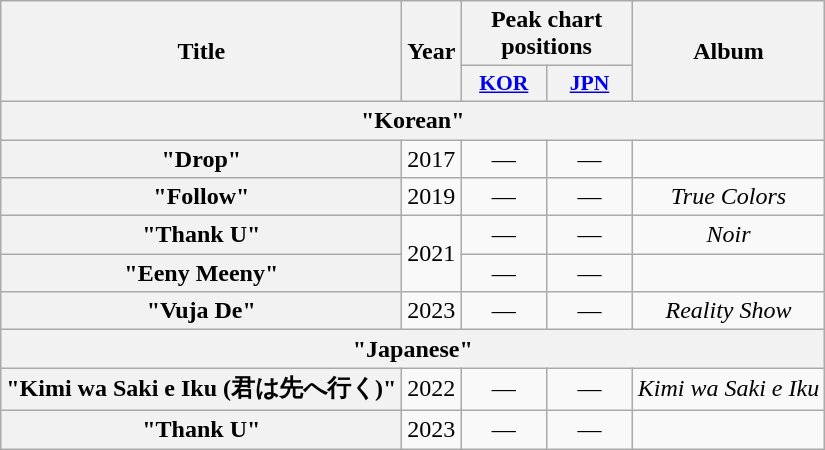<table class="wikitable plainrowheaders" style="text-align:center;" border="1">
<tr>
<th scope="col" rowspan="2">Title</th>
<th scope="col" rowspan="2">Year</th>
<th scope="col" colspan="2">Peak chart <br> positions</th>
<th scope="col" rowspan="2">Album</th>
</tr>
<tr>
<th scope="col" style="width:3.5em;font-size:90%;"><a href='#'>KOR</a><br></th>
<th scope="col" style="width:3.5em;font-size:90%;"><a href='#'>JPN</a><br></th>
</tr>
<tr>
<th colspan="5">"Korean"</th>
</tr>
<tr>
<th scope="row">"Drop"</th>
<td>2017</td>
<td>—</td>
<td>—</td>
<td></td>
</tr>
<tr>
<th scope="row">"Follow"</th>
<td>2019</td>
<td>—</td>
<td>—</td>
<td><em>True Colors</em></td>
</tr>
<tr>
<th scope="row">"Thank U"</th>
<td rowspan="2">2021</td>
<td>—</td>
<td>—</td>
<td><em>Noir</em></td>
</tr>
<tr>
<th scope="row">"Eeny Meeny"</th>
<td>—</td>
<td>—</td>
<td></td>
</tr>
<tr>
<th scope="row">"Vuja De"</th>
<td>2023</td>
<td>—</td>
<td>—</td>
<td><em>Reality Show</em></td>
</tr>
<tr>
<th colspan="5">"Japanese"</th>
</tr>
<tr>
<th scope="row">"Kimi wa Saki e Iku (君は先へ行く)"</th>
<td>2022</td>
<td>—</td>
<td>—</td>
<td><em>Kimi wa Saki e Iku</em></td>
</tr>
<tr>
<th scope="row">"Thank U" <br> </th>
<td>2023</td>
<td>—</td>
<td>—</td>
<td></td>
</tr>
</table>
